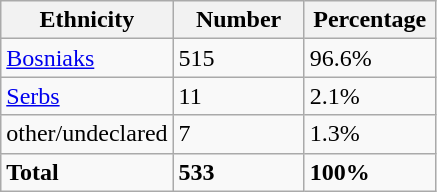<table class="wikitable">
<tr>
<th width="100px">Ethnicity</th>
<th width="80px">Number</th>
<th width="80px">Percentage</th>
</tr>
<tr>
<td><a href='#'>Bosniaks</a></td>
<td>515</td>
<td>96.6%</td>
</tr>
<tr>
<td><a href='#'>Serbs</a></td>
<td>11</td>
<td>2.1%</td>
</tr>
<tr>
<td>other/undeclared</td>
<td>7</td>
<td>1.3%</td>
</tr>
<tr>
<td><strong>Total</strong></td>
<td><strong>533</strong></td>
<td><strong>100%</strong></td>
</tr>
</table>
